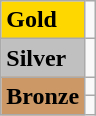<table class="wikitable">
<tr>
<td bgcolor="gold"><strong>Gold</strong></td>
<td></td>
</tr>
<tr>
<td bgcolor="silver"><strong>Silver</strong></td>
<td></td>
</tr>
<tr>
<td rowspan="2" bgcolor="#cc9966"><strong>Bronze</strong></td>
<td></td>
</tr>
<tr>
<td></td>
</tr>
</table>
